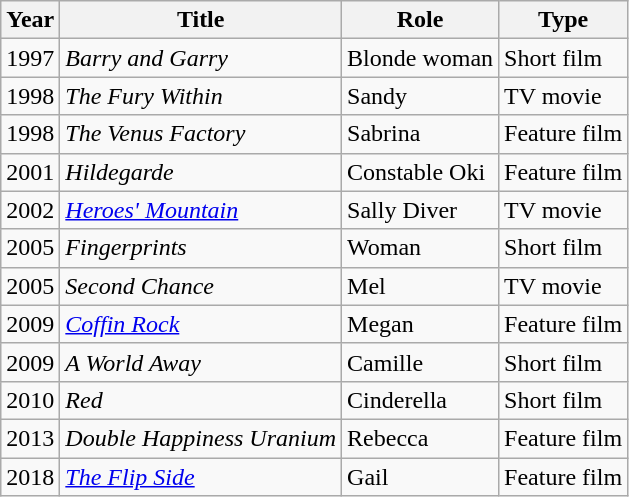<table class="wikitable">
<tr>
<th>Year</th>
<th>Title</th>
<th>Role</th>
<th>Type</th>
</tr>
<tr>
<td>1997</td>
<td><em>Barry and Garry</em></td>
<td>Blonde woman</td>
<td>Short film</td>
</tr>
<tr>
<td>1998</td>
<td><em>The Fury Within</em></td>
<td>Sandy</td>
<td>TV movie</td>
</tr>
<tr>
<td>1998</td>
<td><em>The Venus Factory</em></td>
<td>Sabrina</td>
<td>Feature film</td>
</tr>
<tr>
<td>2001</td>
<td><em>Hildegarde</em></td>
<td>Constable Oki</td>
<td>Feature film</td>
</tr>
<tr>
<td>2002</td>
<td><em><a href='#'>Heroes' Mountain</a></em></td>
<td>Sally Diver</td>
<td>TV movie</td>
</tr>
<tr>
<td>2005</td>
<td><em>Fingerprints</em></td>
<td>Woman</td>
<td>Short film</td>
</tr>
<tr>
<td>2005</td>
<td><em>Second Chance</em></td>
<td>Mel</td>
<td>TV movie</td>
</tr>
<tr>
<td>2009</td>
<td><em><a href='#'>Coffin Rock</a></em></td>
<td>Megan</td>
<td>Feature film</td>
</tr>
<tr>
<td>2009</td>
<td><em>A World Away</em></td>
<td>Camille</td>
<td>Short film</td>
</tr>
<tr>
<td>2010</td>
<td><em>Red</em></td>
<td>Cinderella</td>
<td>Short film</td>
</tr>
<tr>
<td>2013</td>
<td><em>Double Happiness Uranium</em></td>
<td>Rebecca</td>
<td>Feature film</td>
</tr>
<tr>
<td>2018</td>
<td><em><a href='#'>The Flip Side</a></em></td>
<td>Gail</td>
<td>Feature film</td>
</tr>
</table>
